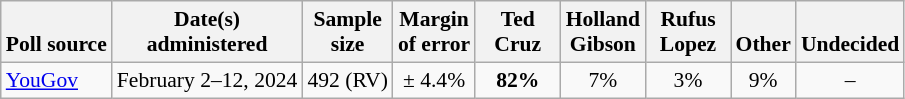<table class="wikitable" style="font-size:90%;text-align:center;">
<tr valign=bottom>
<th>Poll source</th>
<th>Date(s)<br>administered</th>
<th>Sample<br>size</th>
<th>Margin<br>of error</th>
<th style="width:50px;">Ted<br>Cruz</th>
<th style="width:50px;">Holland<br>Gibson</th>
<th style="width:50px;">Rufus<br>Lopez</th>
<th>Other</th>
<th>Undecided</th>
</tr>
<tr>
<td style="text-align:left;"><a href='#'>YouGov</a></td>
<td>February 2–12, 2024</td>
<td>492 (RV)</td>
<td>± 4.4%</td>
<td><strong>82%</strong></td>
<td>7%</td>
<td>3%</td>
<td>9%</td>
<td>–</td>
</tr>
</table>
